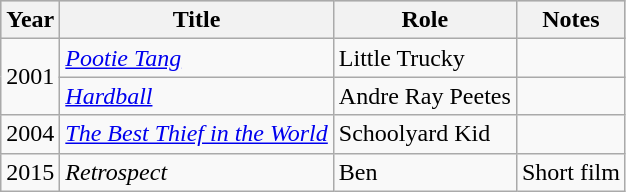<table class="wikitable sortable plainrowheaders">
<tr style="background:#ccc; text-align:center;">
<th scope="col">Year</th>
<th scope="col">Title</th>
<th scope="col">Role</th>
<th>Notes</th>
</tr>
<tr>
<td rowspan="2">2001</td>
<td><em><a href='#'>Pootie Tang</a></em></td>
<td>Little Trucky</td>
<td></td>
</tr>
<tr>
<td><em><a href='#'>Hardball</a></em></td>
<td>Andre Ray Peetes</td>
<td></td>
</tr>
<tr>
<td>2004</td>
<td><em><a href='#'>The Best Thief in the World</a></em></td>
<td>Schoolyard Kid</td>
<td></td>
</tr>
<tr>
<td>2015</td>
<td><em>Retrospect</em></td>
<td>Ben</td>
<td>Short film</td>
</tr>
</table>
